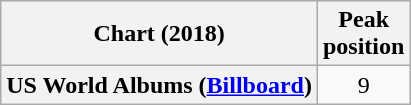<table class="wikitable plainrowheaders" style="text-align:center;">
<tr>
<th>Chart (2018)</th>
<th>Peak<br>position</th>
</tr>
<tr>
<th scope="row">US World Albums (<a href='#'>Billboard</a>)</th>
<td>9</td>
</tr>
</table>
